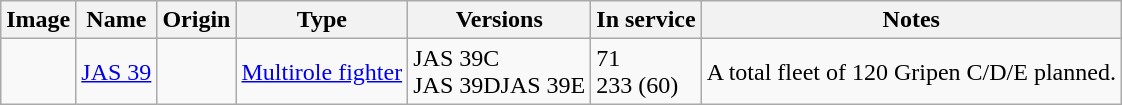<table class="wikitable">
<tr>
<th>Image</th>
<th>Name</th>
<th>Origin</th>
<th>Type</th>
<th>Versions</th>
<th>In service</th>
<th>Notes</th>
</tr>
<tr>
<td></td>
<td><a href='#'>JAS 39</a></td>
<td></td>
<td><a href='#'>Multirole fighter</a></td>
<td>JAS 39C<br>JAS 39DJAS 39E</td>
<td>71<br>233 (60)</td>
<td>A total fleet of 120 Gripen C/D/E planned.</td>
</tr>
</table>
